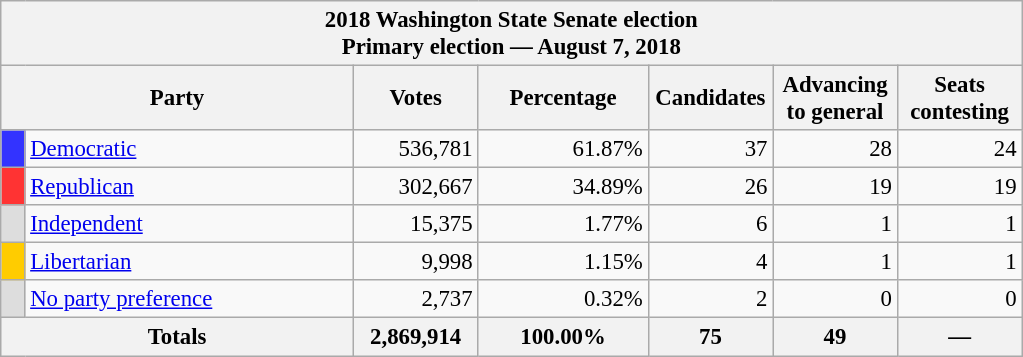<table class="wikitable" style="font-size: 95%;">
<tr>
<th colspan="7">2018 Washington State Senate election<br>Primary election — August 7, 2018</th>
</tr>
<tr>
<th colspan="2" style="width: 15em">Party</th>
<th style="width: 5em">Votes</th>
<th style="width: 7em">Percentage</th>
<th style="width: 5em">Candidates</th>
<th style="width: 5em">Advancing to general</th>
<th style="width: 5em">Seats contesting</th>
</tr>
<tr>
<th style="background-color:#3333FF; width: 3px"></th>
<td style="width: 130px"><a href='#'>Democratic</a></td>
<td align="right">536,781</td>
<td align="right">61.87%</td>
<td align="right">37</td>
<td align="right">28</td>
<td align="right">24</td>
</tr>
<tr>
<th style="background-color:#FF3333; width: 3px"></th>
<td style="width: 130px"><a href='#'>Republican</a></td>
<td align="right">302,667</td>
<td align="right">34.89%</td>
<td align="right">26</td>
<td align="right">19</td>
<td align="right">19</td>
</tr>
<tr>
<th style="background-color:#DDDDDD; width: 3px"></th>
<td style="width: 130px"><a href='#'>Independent</a></td>
<td align="right">15,375</td>
<td align="right">1.77%</td>
<td align="right">6</td>
<td align="right">1</td>
<td align="right">1</td>
</tr>
<tr>
<th style="background-color:#FFCC00; width: 3px"></th>
<td style="width: 130px"><a href='#'>Libertarian</a></td>
<td align="right">9,998</td>
<td align="right">1.15%</td>
<td align="right">4</td>
<td align="right">1</td>
<td align="right">1</td>
</tr>
<tr>
<th style="background-color:#DDDDDD; width: 3px"></th>
<td style="width: 130px"><a href='#'>No party preference</a></td>
<td align="right">2,737</td>
<td align="right">0.32%</td>
<td align="right">2</td>
<td align="right">0</td>
<td align="right">0</td>
</tr>
<tr bgcolor="#EEEEEE">
<th colspan="2" align="right">Totals</th>
<th align="right">2,869,914</th>
<th align="right">100.00%</th>
<th align="right">75</th>
<th align="right">49</th>
<th align="right">—</th>
</tr>
</table>
